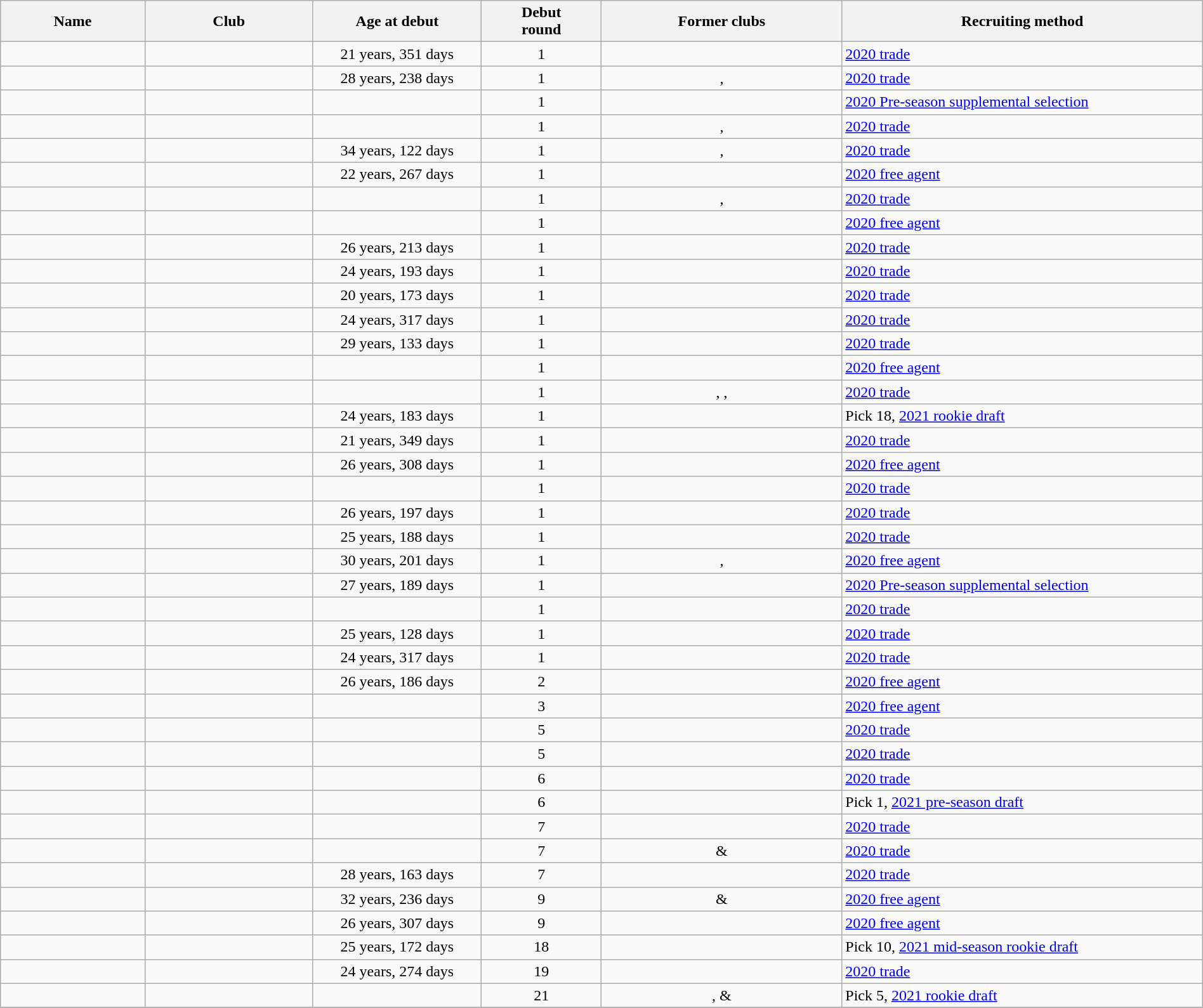<table class="wikitable sortable" style="width:100%; text-align: center;">
<tr>
<th style="width:6%;">Name</th>
<th width="7%">Club</th>
<th style="width:7%;">Age at debut</th>
<th width="5%">Debut<br>round</th>
<th style="width:10%;">Former clubs</th>
<th style="width:15%;">Recruiting method</th>
</tr>
<tr>
<td align="left"></td>
<td></td>
<td>21 years, 351 days</td>
<td>1</td>
<td></td>
<td align="left"><a href='#'>2020 trade</a></td>
</tr>
<tr>
<td align="left"></td>
<td></td>
<td>28 years, 238 days</td>
<td>1</td>
<td>, </td>
<td align="left"><a href='#'>2020 trade</a></td>
</tr>
<tr>
<td align="left"></td>
<td></td>
<td></td>
<td>1</td>
<td></td>
<td align="left"><a href='#'>2020 Pre-season supplemental selection</a></td>
</tr>
<tr>
<td align="left"></td>
<td></td>
<td></td>
<td>1</td>
<td>, </td>
<td align="left"><a href='#'>2020 trade</a></td>
</tr>
<tr>
<td align="left"></td>
<td></td>
<td>34 years, 122 days</td>
<td>1</td>
<td>, </td>
<td align="left"><a href='#'>2020 trade</a></td>
</tr>
<tr>
<td align="left"></td>
<td></td>
<td>22 years, 267 days</td>
<td>1</td>
<td></td>
<td align="left"><a href='#'>2020 free agent</a></td>
</tr>
<tr>
<td align="left"></td>
<td></td>
<td></td>
<td>1</td>
<td>, </td>
<td align="left"><a href='#'>2020 trade</a></td>
</tr>
<tr>
<td align="left"></td>
<td></td>
<td></td>
<td>1</td>
<td></td>
<td align="left"><a href='#'>2020 free agent</a></td>
</tr>
<tr>
<td align="left"></td>
<td></td>
<td>26 years, 213 days</td>
<td>1</td>
<td></td>
<td align="left"><a href='#'>2020 trade</a></td>
</tr>
<tr>
<td align="left"></td>
<td></td>
<td>24 years, 193 days</td>
<td>1</td>
<td></td>
<td align="left"><a href='#'>2020 trade</a></td>
</tr>
<tr>
<td align="left"></td>
<td></td>
<td>20 years, 173 days</td>
<td>1</td>
<td></td>
<td align="left"><a href='#'>2020 trade</a></td>
</tr>
<tr>
<td align="left"></td>
<td></td>
<td>24 years, 317 days</td>
<td>1</td>
<td></td>
<td align="left"><a href='#'>2020 trade</a></td>
</tr>
<tr>
<td align="left"></td>
<td></td>
<td>29 years, 133 days</td>
<td>1</td>
<td></td>
<td align="left"><a href='#'>2020 trade</a></td>
</tr>
<tr>
<td align="left"></td>
<td></td>
<td></td>
<td>1</td>
<td></td>
<td align="left"><a href='#'>2020 free agent</a></td>
</tr>
<tr>
<td align="left"></td>
<td></td>
<td></td>
<td>1</td>
<td>, , </td>
<td align="left"><a href='#'>2020 trade</a></td>
</tr>
<tr>
<td align="left"></td>
<td></td>
<td>24 years, 183 days</td>
<td>1</td>
<td></td>
<td align="left">Pick 18, <a href='#'>2021 rookie draft</a></td>
</tr>
<tr>
<td align="left"></td>
<td></td>
<td>21 years, 349 days</td>
<td>1</td>
<td></td>
<td align="left"><a href='#'>2020 trade</a></td>
</tr>
<tr>
<td align="left"></td>
<td></td>
<td>26 years, 308 days</td>
<td>1</td>
<td></td>
<td align="left"><a href='#'>2020 free agent</a></td>
</tr>
<tr>
<td align="left"></td>
<td></td>
<td></td>
<td>1</td>
<td></td>
<td align="left"><a href='#'>2020 trade</a></td>
</tr>
<tr>
<td align="left"></td>
<td></td>
<td>26 years, 197 days</td>
<td>1</td>
<td></td>
<td align="left"><a href='#'>2020 trade</a></td>
</tr>
<tr>
<td align="left"></td>
<td></td>
<td>25 years, 188 days</td>
<td>1</td>
<td></td>
<td align="left"><a href='#'>2020 trade</a></td>
</tr>
<tr>
<td align="left"></td>
<td></td>
<td>30 years, 201 days</td>
<td>1</td>
<td>, </td>
<td align="left"><a href='#'>2020 free agent</a></td>
</tr>
<tr>
<td align="left"></td>
<td></td>
<td>27 years, 189 days</td>
<td>1</td>
<td></td>
<td align="left"><a href='#'>2020 Pre-season supplemental selection</a></td>
</tr>
<tr>
<td align="left"></td>
<td></td>
<td></td>
<td>1</td>
<td></td>
<td align="left"><a href='#'>2020 trade</a></td>
</tr>
<tr>
<td align="left"></td>
<td></td>
<td>25 years, 128 days</td>
<td>1</td>
<td></td>
<td align="left"><a href='#'>2020 trade</a></td>
</tr>
<tr>
<td align="left"></td>
<td></td>
<td>24 years, 317 days</td>
<td>1</td>
<td></td>
<td align="left"><a href='#'>2020 trade</a></td>
</tr>
<tr>
<td align="left"></td>
<td></td>
<td>26 years, 186 days</td>
<td>2</td>
<td></td>
<td align="left"><a href='#'>2020 free agent</a></td>
</tr>
<tr>
<td align="left"></td>
<td></td>
<td></td>
<td>3</td>
<td></td>
<td align="left"><a href='#'>2020 free agent</a></td>
</tr>
<tr>
<td align="left"></td>
<td></td>
<td></td>
<td>5</td>
<td></td>
<td align="left"><a href='#'>2020 trade</a></td>
</tr>
<tr>
<td align="left"></td>
<td></td>
<td></td>
<td>5</td>
<td></td>
<td align="left"><a href='#'>2020 trade</a></td>
</tr>
<tr>
<td align="left"></td>
<td></td>
<td></td>
<td>6</td>
<td></td>
<td align="left"><a href='#'>2020 trade</a></td>
</tr>
<tr>
<td align="left"></td>
<td></td>
<td></td>
<td>6</td>
<td></td>
<td align="left">Pick 1, <a href='#'>2021 pre-season draft</a></td>
</tr>
<tr>
<td align="left"></td>
<td></td>
<td></td>
<td>7</td>
<td></td>
<td align="left"><a href='#'>2020 trade</a></td>
</tr>
<tr>
<td align="left"></td>
<td></td>
<td></td>
<td>7</td>
<td> & </td>
<td align="left"><a href='#'>2020 trade</a></td>
</tr>
<tr>
<td align="left"></td>
<td></td>
<td>28 years, 163 days</td>
<td>7</td>
<td></td>
<td align="left"><a href='#'>2020 trade</a></td>
</tr>
<tr>
<td align="left"></td>
<td></td>
<td>32 years, 236 days</td>
<td>9</td>
<td> & </td>
<td align="left"><a href='#'>2020 free agent</a></td>
</tr>
<tr>
<td align="left"></td>
<td></td>
<td>26 years, 307 days</td>
<td>9</td>
<td></td>
<td align="left"><a href='#'>2020 free agent</a></td>
</tr>
<tr>
<td align="left"></td>
<td></td>
<td>25 years, 172 days</td>
<td>18</td>
<td></td>
<td align="left">Pick 10, <a href='#'>2021 mid-season rookie draft</a></td>
</tr>
<tr>
<td align="left"></td>
<td></td>
<td>24 years, 274 days</td>
<td>19</td>
<td></td>
<td align="left"><a href='#'>2020 trade</a></td>
</tr>
<tr>
<td align="left"></td>
<td></td>
<td></td>
<td>21</td>
<td>,  & </td>
<td align="left">Pick 5, <a href='#'>2021 rookie draft</a></td>
</tr>
<tr>
</tr>
</table>
